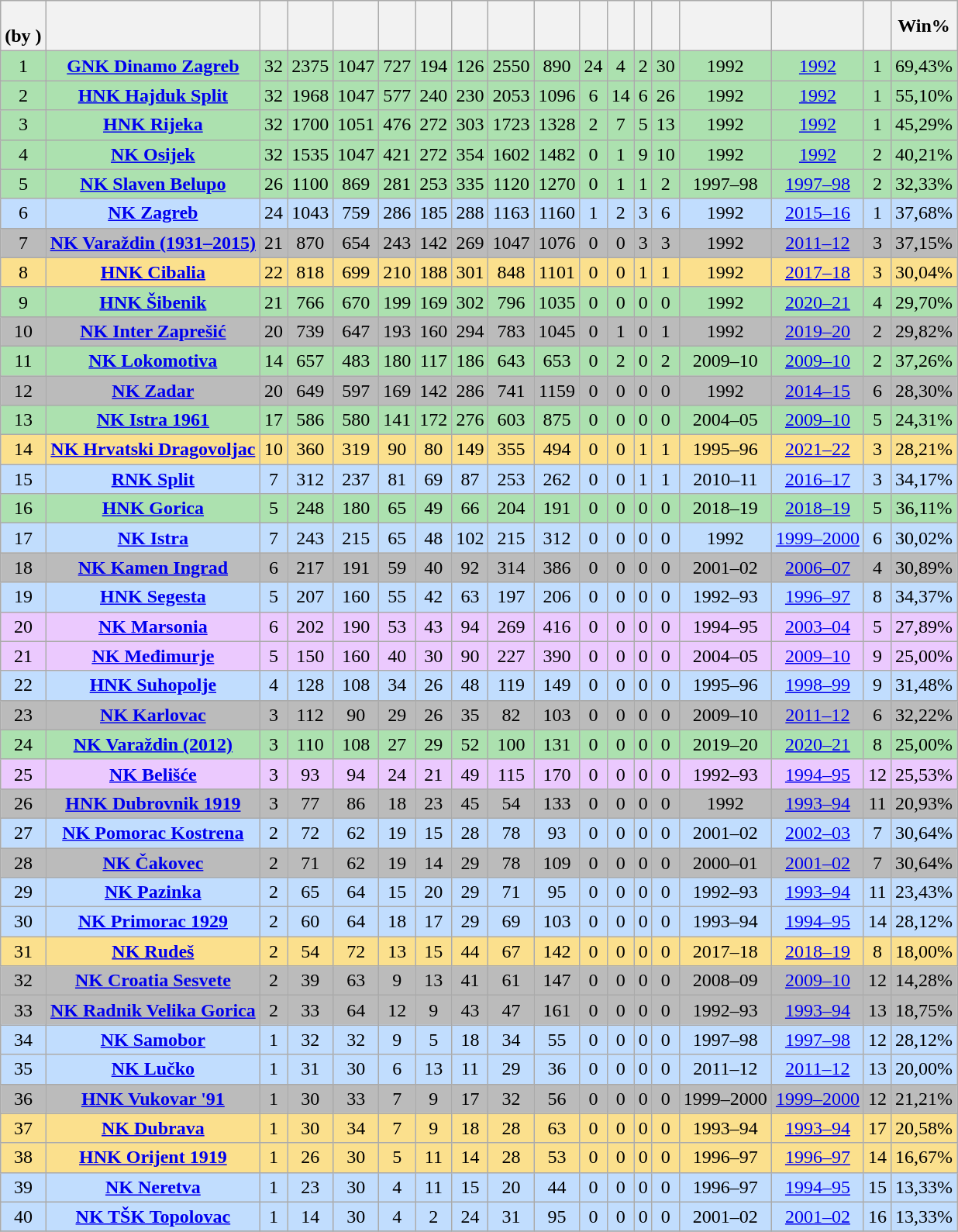<table class="wikitable sortable mw-collapsible" style="text-align:center;">
<tr>
<th><br>(by )</th>
<th></th>
<th></th>
<th></th>
<th></th>
<th></th>
<th></th>
<th></th>
<th></th>
<th></th>
<th></th>
<th></th>
<th></th>
<th></th>
<th></th>
<th></th>
<th></th>
<th>Win%</th>
</tr>
<tr style="text-align:center; background:#ace1af;">
<td>1</td>
<td><strong><a href='#'>GNK Dinamo Zagreb</a></strong></td>
<td>32</td>
<td>2375</td>
<td>1047</td>
<td>727</td>
<td>194</td>
<td>126</td>
<td>2550</td>
<td>890</td>
<td>24</td>
<td>4</td>
<td>2</td>
<td>30</td>
<td>1992</td>
<td><a href='#'>1992</a></td>
<td>1</td>
<td>69,43%</td>
</tr>
<tr style="text-align:center; background:#ace1af;">
<td>2</td>
<td><strong><a href='#'>HNK Hajduk Split</a></strong></td>
<td>32</td>
<td>1968</td>
<td>1047</td>
<td>577</td>
<td>240</td>
<td>230</td>
<td>2053</td>
<td>1096</td>
<td>6</td>
<td>14</td>
<td>6</td>
<td>26</td>
<td>1992</td>
<td><a href='#'>1992</a></td>
<td>1</td>
<td>55,10%</td>
</tr>
<tr style="text-align:center; background:#ace1af;">
<td>3</td>
<td><strong><a href='#'>HNK Rijeka</a></strong></td>
<td>32</td>
<td>1700</td>
<td>1051</td>
<td>476</td>
<td>272</td>
<td>303</td>
<td>1723</td>
<td>1328</td>
<td>2</td>
<td>7</td>
<td>5</td>
<td>13</td>
<td>1992</td>
<td><a href='#'>1992</a></td>
<td>1</td>
<td>45,29%</td>
</tr>
<tr style="text-align:center; background:#ace1af;">
<td>4</td>
<td><strong><a href='#'>NK Osijek</a></strong></td>
<td>32</td>
<td>1535</td>
<td>1047</td>
<td>421</td>
<td>272</td>
<td>354</td>
<td>1602</td>
<td>1482</td>
<td>0</td>
<td>1</td>
<td>9</td>
<td>10</td>
<td>1992</td>
<td><a href='#'>1992</a></td>
<td>2</td>
<td>40,21%</td>
</tr>
<tr style="text-align:center; background:#ace1af;">
<td>5</td>
<td><strong><a href='#'>NK Slaven Belupo</a></strong></td>
<td>26</td>
<td>1100</td>
<td>869</td>
<td>281</td>
<td>253</td>
<td>335</td>
<td>1120</td>
<td>1270</td>
<td>0</td>
<td>1</td>
<td>1</td>
<td>2</td>
<td>1997–98</td>
<td><a href='#'>1997–98</a></td>
<td>2</td>
<td>32,33%</td>
</tr>
<tr style="text-align:center; background:#c1ddfe;">
<td>6</td>
<td><strong><a href='#'>NK Zagreb</a></strong></td>
<td>24</td>
<td>1043</td>
<td>759</td>
<td>286</td>
<td>185</td>
<td>288</td>
<td>1163</td>
<td>1160</td>
<td>1</td>
<td>2</td>
<td>3</td>
<td>6</td>
<td>1992</td>
<td><a href='#'>2015–16</a></td>
<td>1</td>
<td>37,68%</td>
</tr>
<tr style="text-align:center; background:#bbb;">
<td>7</td>
<td><strong><a href='#'>NK Varaždin (1931–2015)</a></strong></td>
<td>21</td>
<td>870</td>
<td>654</td>
<td>243</td>
<td>142</td>
<td>269</td>
<td>1047</td>
<td>1076</td>
<td>0</td>
<td>0</td>
<td>3</td>
<td>3</td>
<td>1992</td>
<td><a href='#'>2011–12</a></td>
<td>3</td>
<td>37,15%</td>
</tr>
<tr style="text-align:center; background:#fbe08d;">
<td>8</td>
<td><strong><a href='#'>HNK Cibalia</a></strong></td>
<td>22</td>
<td>818</td>
<td>699</td>
<td>210</td>
<td>188</td>
<td>301</td>
<td>848</td>
<td>1101</td>
<td>0</td>
<td>0</td>
<td>1</td>
<td>1</td>
<td>1992</td>
<td><a href='#'>2017–18</a></td>
<td>3</td>
<td>30,04%</td>
</tr>
<tr style="text-align:center; background:#ace1af;">
<td>9</td>
<td><strong><a href='#'>HNK Šibenik</a></strong></td>
<td>21</td>
<td>766</td>
<td>670</td>
<td>199</td>
<td>169</td>
<td>302</td>
<td>796</td>
<td>1035</td>
<td>0</td>
<td>0</td>
<td>0</td>
<td>0</td>
<td>1992</td>
<td><a href='#'>2020–21</a></td>
<td>4</td>
<td>29,70%</td>
</tr>
<tr style="text-align:center; background:#bbb;">
<td>10</td>
<td><strong><a href='#'>NK Inter Zaprešić</a></strong></td>
<td>20</td>
<td>739</td>
<td>647</td>
<td>193</td>
<td>160</td>
<td>294</td>
<td>783</td>
<td>1045</td>
<td>0</td>
<td>1</td>
<td>0</td>
<td>1</td>
<td>1992</td>
<td><a href='#'>2019–20</a></td>
<td>2</td>
<td>29,82%</td>
</tr>
<tr style="text-align:center; background:#ace1af;">
<td>11</td>
<td><strong><a href='#'>NK Lokomotiva</a></strong></td>
<td>14</td>
<td>657</td>
<td>483</td>
<td>180</td>
<td>117</td>
<td>186</td>
<td>643</td>
<td>653</td>
<td>0</td>
<td>2</td>
<td>0</td>
<td>2</td>
<td>2009–10</td>
<td><a href='#'>2009–10</a></td>
<td>2</td>
<td>37,26%</td>
</tr>
<tr style="text-align:center; background:#bbb;">
<td>12</td>
<td><strong><a href='#'>NK Zadar</a></strong></td>
<td>20</td>
<td>649</td>
<td>597</td>
<td>169</td>
<td>142</td>
<td>286</td>
<td>741</td>
<td>1159</td>
<td>0</td>
<td>0</td>
<td>0</td>
<td>0</td>
<td>1992</td>
<td><a href='#'>2014–15</a></td>
<td>6</td>
<td>28,30%</td>
</tr>
<tr style="text-align:center; background:#ace1af;">
<td>13</td>
<td><strong><a href='#'>NK Istra 1961</a></strong></td>
<td>17</td>
<td>586</td>
<td>580</td>
<td>141</td>
<td>172</td>
<td>276</td>
<td>603</td>
<td>875</td>
<td>0</td>
<td>0</td>
<td>0</td>
<td>0</td>
<td>2004–05</td>
<td><a href='#'>2009–10</a></td>
<td>5</td>
<td>24,31%</td>
</tr>
<tr style="text-align:center; background:#fbe08d;">
<td>14</td>
<td><strong><a href='#'>NK Hrvatski Dragovoljac</a></strong></td>
<td>10</td>
<td>360</td>
<td>319</td>
<td>90</td>
<td>80</td>
<td>149</td>
<td>355</td>
<td>494</td>
<td>0</td>
<td>0</td>
<td>1</td>
<td>1</td>
<td>1995–96</td>
<td><a href='#'>2021–22</a></td>
<td>3</td>
<td>28,21%</td>
</tr>
<tr style="text-align:center; background:#c1ddfe;">
<td>15</td>
<td><strong><a href='#'>RNK Split</a></strong></td>
<td>7</td>
<td>312</td>
<td>237</td>
<td>81</td>
<td>69</td>
<td>87</td>
<td>253</td>
<td>262</td>
<td>0</td>
<td>0</td>
<td>1</td>
<td>1</td>
<td>2010–11</td>
<td><a href='#'>2016–17</a></td>
<td>3</td>
<td>34,17%</td>
</tr>
<tr style="text-align:center; background:#ace1af;">
<td>16</td>
<td><strong><a href='#'>HNK Gorica</a></strong></td>
<td>5</td>
<td>248</td>
<td>180</td>
<td>65</td>
<td>49</td>
<td>66</td>
<td>204</td>
<td>191</td>
<td>0</td>
<td>0</td>
<td>0</td>
<td>0</td>
<td>2018–19</td>
<td><a href='#'>2018–19</a></td>
<td>5</td>
<td>36,11%</td>
</tr>
<tr style="text-align:center; background:#c1ddfd;">
<td>17</td>
<td><strong><a href='#'>NK Istra</a></strong></td>
<td>7</td>
<td>243</td>
<td>215</td>
<td>65</td>
<td>48</td>
<td>102</td>
<td>215</td>
<td>312</td>
<td>0</td>
<td>0</td>
<td>0</td>
<td>0</td>
<td>1992</td>
<td><a href='#'>1999–2000</a></td>
<td>6</td>
<td>30,02%</td>
</tr>
<tr style="text-align:center; background:#bbb;">
<td>18</td>
<td><strong><a href='#'>NK Kamen Ingrad</a></strong></td>
<td>6</td>
<td>217</td>
<td>191</td>
<td>59</td>
<td>40</td>
<td>92</td>
<td>314</td>
<td>386</td>
<td>0</td>
<td>0</td>
<td>0</td>
<td>0</td>
<td>2001–02</td>
<td><a href='#'>2006–07</a></td>
<td>4</td>
<td>30,89%</td>
</tr>
<tr style="text-align:center; background:#c1ddfe;">
<td>19</td>
<td><strong><a href='#'>HNK Segesta</a></strong></td>
<td>5</td>
<td>207</td>
<td>160</td>
<td>55</td>
<td>42</td>
<td>63</td>
<td>197</td>
<td>206</td>
<td>0</td>
<td>0</td>
<td>0</td>
<td>0</td>
<td>1992–93</td>
<td><a href='#'>1996–97</a></td>
<td>8</td>
<td>34,37%</td>
</tr>
<tr style="text-align:center; background:#ebc9fe;">
<td>20</td>
<td><strong><a href='#'>NK Marsonia</a></strong></td>
<td>6</td>
<td>202</td>
<td>190</td>
<td>53</td>
<td>43</td>
<td>94</td>
<td>269</td>
<td>416</td>
<td>0</td>
<td>0</td>
<td>0</td>
<td>0</td>
<td>1994–95</td>
<td><a href='#'>2003–04</a></td>
<td>5</td>
<td>27,89%</td>
</tr>
<tr style="text-align:center; background:#ebc9fe;">
<td>21</td>
<td><strong><a href='#'>NK Međimurje</a></strong></td>
<td>5</td>
<td>150</td>
<td>160</td>
<td>40</td>
<td>30</td>
<td>90</td>
<td>227</td>
<td>390</td>
<td>0</td>
<td>0</td>
<td>0</td>
<td>0</td>
<td>2004–05</td>
<td><a href='#'>2009–10</a></td>
<td>9</td>
<td>25,00%</td>
</tr>
<tr style="text-align:center; background:#c1ddfe;">
<td>22</td>
<td><strong><a href='#'>HNK Suhopolje</a></strong></td>
<td>4</td>
<td>128</td>
<td>108</td>
<td>34</td>
<td>26</td>
<td>48</td>
<td>119</td>
<td>149</td>
<td>0</td>
<td>0</td>
<td>0</td>
<td>0</td>
<td>1995–96</td>
<td><a href='#'>1998–99</a></td>
<td>9</td>
<td>31,48%</td>
</tr>
<tr style="text-align:center; background:#bbb;">
<td>23</td>
<td><strong><a href='#'>NK Karlovac</a></strong></td>
<td>3</td>
<td>112</td>
<td>90</td>
<td>29</td>
<td>26</td>
<td>35</td>
<td>82</td>
<td>103</td>
<td>0</td>
<td>0</td>
<td>0</td>
<td>0</td>
<td>2009–10</td>
<td><a href='#'>2011–12</a></td>
<td>6</td>
<td>32,22%</td>
</tr>
<tr style="text-align:center; background:#ace1af;">
<td>24</td>
<td><strong><a href='#'>NK Varaždin (2012)</a></strong></td>
<td>3</td>
<td>110</td>
<td>108</td>
<td>27</td>
<td>29</td>
<td>52</td>
<td>100</td>
<td>131</td>
<td>0</td>
<td>0</td>
<td>0</td>
<td>0</td>
<td>2019–20</td>
<td><a href='#'>2020–21</a></td>
<td>8</td>
<td>25,00%</td>
</tr>
<tr style="text-align:center; background:#ebc9fe;">
<td>25</td>
<td><strong><a href='#'>NK Belišće</a></strong></td>
<td>3</td>
<td>93</td>
<td>94</td>
<td>24</td>
<td>21</td>
<td>49</td>
<td>115</td>
<td>170</td>
<td>0</td>
<td>0</td>
<td>0</td>
<td>0</td>
<td>1992–93</td>
<td><a href='#'>1994–95</a></td>
<td>12</td>
<td>25,53%</td>
</tr>
<tr style="text-align:center; background:#bbb;">
<td>26</td>
<td><strong><a href='#'>HNK Dubrovnik 1919</a></strong></td>
<td>3</td>
<td>77</td>
<td>86</td>
<td>18</td>
<td>23</td>
<td>45</td>
<td>54</td>
<td>133</td>
<td>0</td>
<td>0</td>
<td>0</td>
<td>0</td>
<td>1992</td>
<td><a href='#'>1993–94</a></td>
<td>11</td>
<td>20,93%</td>
</tr>
<tr style="text-align:center; background:#c1ddfe;">
<td>27</td>
<td><strong><a href='#'>NK Pomorac Kostrena</a></strong></td>
<td>2</td>
<td>72</td>
<td>62</td>
<td>19</td>
<td>15</td>
<td>28</td>
<td>78</td>
<td>93</td>
<td>0</td>
<td>0</td>
<td>0</td>
<td>0</td>
<td>2001–02</td>
<td><a href='#'>2002–03</a></td>
<td>7</td>
<td>30,64%</td>
</tr>
<tr style="text-align:center; background:#bbb;">
<td>28</td>
<td><strong><a href='#'>NK Čakovec</a></strong></td>
<td>2</td>
<td>71</td>
<td>62</td>
<td>19</td>
<td>14</td>
<td>29</td>
<td>78</td>
<td>109</td>
<td>0</td>
<td>0</td>
<td>0</td>
<td>0</td>
<td>2000–01</td>
<td><a href='#'>2001–02</a></td>
<td>7</td>
<td>30,64%</td>
</tr>
<tr style="text-align:center; background:#c1ddfe;">
<td>29</td>
<td><strong><a href='#'>NK Pazinka</a></strong></td>
<td>2</td>
<td>65</td>
<td>64</td>
<td>15</td>
<td>20</td>
<td>29</td>
<td>71</td>
<td>95</td>
<td>0</td>
<td>0</td>
<td>0</td>
<td>0</td>
<td>1992–93</td>
<td><a href='#'>1993–94</a></td>
<td>11</td>
<td>23,43%</td>
</tr>
<tr style="text-align:center; background:#c1ddfe;">
<td>30</td>
<td><strong><a href='#'>NK Primorac 1929</a></strong></td>
<td>2</td>
<td>60</td>
<td>64</td>
<td>18</td>
<td>17</td>
<td>29</td>
<td>69</td>
<td>103</td>
<td>0</td>
<td>0</td>
<td>0</td>
<td>0</td>
<td>1993–94</td>
<td><a href='#'>1994–95</a></td>
<td>14</td>
<td>28,12%</td>
</tr>
<tr style="text-align:center; background:#fbe08d;">
<td>31</td>
<td><strong><a href='#'>NK Rudeš</a></strong></td>
<td>2</td>
<td>54</td>
<td>72</td>
<td>13</td>
<td>15</td>
<td>44</td>
<td>67</td>
<td>142</td>
<td>0</td>
<td>0</td>
<td>0</td>
<td>0</td>
<td>2017–18</td>
<td><a href='#'>2018–19</a></td>
<td>8</td>
<td>18,00%</td>
</tr>
<tr style="text-align:center; background:#bbb;">
<td>32</td>
<td><strong><a href='#'>NK Croatia Sesvete</a></strong></td>
<td>2</td>
<td>39</td>
<td>63</td>
<td>9</td>
<td>13</td>
<td>41</td>
<td>61</td>
<td>147</td>
<td>0</td>
<td>0</td>
<td>0</td>
<td>0</td>
<td>2008–09</td>
<td><a href='#'>2009–10</a></td>
<td>12</td>
<td>14,28%</td>
</tr>
<tr style="text-align:center; background:#bbb;">
<td>33</td>
<td><strong><a href='#'>NK Radnik Velika Gorica</a></strong></td>
<td>2</td>
<td>33</td>
<td>64</td>
<td>12</td>
<td>9</td>
<td>43</td>
<td>47</td>
<td>161</td>
<td>0</td>
<td>0</td>
<td>0</td>
<td>0</td>
<td>1992–93</td>
<td><a href='#'>1993–94</a></td>
<td>13</td>
<td>18,75%</td>
</tr>
<tr style="text-align:center; background:#c1ddfe;">
<td>34</td>
<td><strong><a href='#'>NK Samobor</a></strong></td>
<td>1</td>
<td>32</td>
<td>32</td>
<td>9</td>
<td>5</td>
<td>18</td>
<td>34</td>
<td>55</td>
<td>0</td>
<td>0</td>
<td>0</td>
<td>0</td>
<td>1997–98</td>
<td><a href='#'>1997–98</a></td>
<td>12</td>
<td>28,12%</td>
</tr>
<tr style="text-align:center; background:#c1ddfe;">
<td>35</td>
<td><strong><a href='#'>NK Lučko</a></strong></td>
<td>1</td>
<td>31</td>
<td>30</td>
<td>6</td>
<td>13</td>
<td>11</td>
<td>29</td>
<td>36</td>
<td>0</td>
<td>0</td>
<td>0</td>
<td>0</td>
<td>2011–12</td>
<td><a href='#'>2011–12</a></td>
<td>13</td>
<td>20,00%</td>
</tr>
<tr style="text-align:center; background:#bbb;">
<td>36</td>
<td><strong><a href='#'>HNK Vukovar '91</a></strong></td>
<td>1</td>
<td>30</td>
<td>33</td>
<td>7</td>
<td>9</td>
<td>17</td>
<td>32</td>
<td>56</td>
<td>0</td>
<td>0</td>
<td>0</td>
<td>0</td>
<td>1999–2000</td>
<td><a href='#'>1999–2000</a></td>
<td>12</td>
<td>21,21%</td>
</tr>
<tr style="text-align:center; background:#fbe08d;">
<td>37</td>
<td><strong><a href='#'>NK Dubrava</a></strong></td>
<td>1</td>
<td>30</td>
<td>34</td>
<td>7</td>
<td>9</td>
<td>18</td>
<td>28</td>
<td>63</td>
<td>0</td>
<td>0</td>
<td>0</td>
<td>0</td>
<td>1993–94</td>
<td><a href='#'>1993–94</a></td>
<td>17</td>
<td>20,58%</td>
</tr>
<tr style="text-align:center; background:#fbe08d;">
<td>38</td>
<td><strong><a href='#'>HNK Orijent 1919</a></strong></td>
<td>1</td>
<td>26</td>
<td>30</td>
<td>5</td>
<td>11</td>
<td>14</td>
<td>28</td>
<td>53</td>
<td>0</td>
<td>0</td>
<td>0</td>
<td>0</td>
<td>1996–97</td>
<td><a href='#'>1996–97</a></td>
<td>14</td>
<td>16,67%</td>
</tr>
<tr style="text-align:center; background:#c1ddfe;">
<td>39</td>
<td><strong><a href='#'>NK Neretva</a></strong></td>
<td>1</td>
<td>23</td>
<td>30</td>
<td>4</td>
<td>11</td>
<td>15</td>
<td>20</td>
<td>44</td>
<td>0</td>
<td>0</td>
<td>0</td>
<td>0</td>
<td>1996–97</td>
<td><a href='#'>1994–95</a></td>
<td>15</td>
<td>13,33%</td>
</tr>
<tr style="text-align:center; background:#c1ddfe;">
<td>40</td>
<td><strong><a href='#'>NK TŠK Topolovac</a></strong></td>
<td>1</td>
<td>14</td>
<td>30</td>
<td>4</td>
<td>2</td>
<td>24</td>
<td>31</td>
<td>95</td>
<td>0</td>
<td>0</td>
<td>0</td>
<td>0</td>
<td>2001–02</td>
<td><a href='#'>2001–02</a></td>
<td>16</td>
<td>13,33%</td>
</tr>
<tr>
</tr>
</table>
